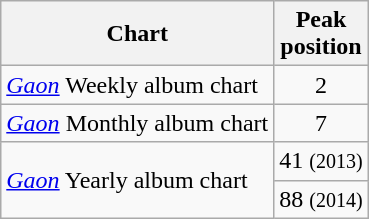<table class="wikitable sortable">
<tr>
<th>Chart</th>
<th>Peak<br>position</th>
</tr>
<tr>
<td><em><a href='#'>Gaon</a></em> Weekly album chart</td>
<td style="text-align:center;">2</td>
</tr>
<tr>
<td><em><a href='#'>Gaon</a></em> Monthly album chart</td>
<td style="text-align:center;">7</td>
</tr>
<tr>
<td rowspan="2"><em><a href='#'>Gaon</a></em> Yearly album chart</td>
<td style="text-align:center;">41 <small>(2013)</small></td>
</tr>
<tr>
<td style="text-align:center;">88 <small>(2014)</small></td>
</tr>
</table>
